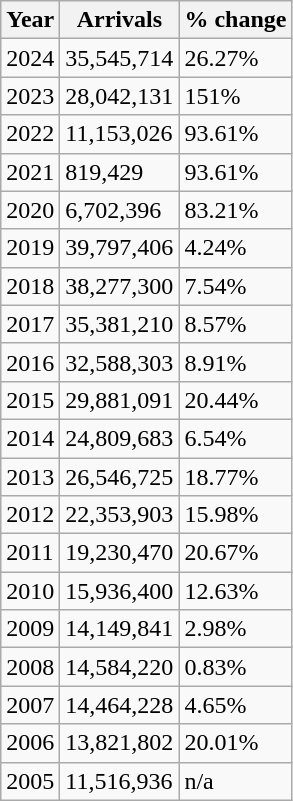<table class="wikitable sortable">
<tr>
<th>Year</th>
<th>Arrivals</th>
<th>% change</th>
</tr>
<tr>
<td>2024</td>
<td>35,545,714</td>
<td> 26.27%</td>
</tr>
<tr>
<td>2023</td>
<td>28,042,131</td>
<td> 151%</td>
</tr>
<tr>
<td>2022</td>
<td>11,153,026</td>
<td> 93.61%</td>
</tr>
<tr>
<td>2021</td>
<td>819,429</td>
<td> 93.61%</td>
</tr>
<tr>
<td>2020</td>
<td>6,702,396</td>
<td> 83.21%</td>
</tr>
<tr>
<td>2019</td>
<td>39,797,406</td>
<td> 4.24%</td>
</tr>
<tr>
<td>2018</td>
<td>38,277,300</td>
<td> 7.54%</td>
</tr>
<tr>
<td>2017</td>
<td>35,381,210</td>
<td> 8.57%</td>
</tr>
<tr>
<td>2016</td>
<td>32,588,303</td>
<td> 8.91%</td>
</tr>
<tr>
<td>2015</td>
<td>29,881,091</td>
<td> 20.44%</td>
</tr>
<tr>
<td>2014</td>
<td>24,809,683</td>
<td> 6.54%</td>
</tr>
<tr>
<td>2013</td>
<td>26,546,725</td>
<td> 18.77%</td>
</tr>
<tr>
<td>2012</td>
<td>22,353,903</td>
<td> 15.98%</td>
</tr>
<tr>
<td>2011</td>
<td>19,230,470</td>
<td> 20.67%</td>
</tr>
<tr>
<td>2010</td>
<td>15,936,400</td>
<td> 12.63%</td>
</tr>
<tr>
<td>2009</td>
<td>14,149,841</td>
<td> 2.98%</td>
</tr>
<tr>
<td>2008</td>
<td>14,584,220</td>
<td> 0.83%</td>
</tr>
<tr>
<td>2007</td>
<td>14,464,228</td>
<td> 4.65%</td>
</tr>
<tr>
<td>2006</td>
<td>13,821,802</td>
<td> 20.01%</td>
</tr>
<tr>
<td>2005</td>
<td>11,516,936</td>
<td> <abbr>n/a</abbr></td>
</tr>
</table>
